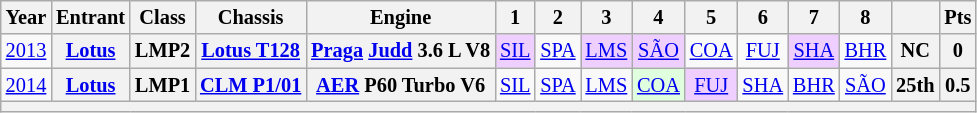<table class="wikitable" style="text-align:center; font-size:85%">
<tr>
<th>Year</th>
<th>Entrant</th>
<th>Class</th>
<th>Chassis</th>
<th>Engine</th>
<th>1</th>
<th>2</th>
<th>3</th>
<th>4</th>
<th>5</th>
<th>6</th>
<th>7</th>
<th>8</th>
<th></th>
<th>Pts</th>
</tr>
<tr>
<td><a href='#'>2013</a></td>
<th><a href='#'>Lotus</a></th>
<th>LMP2</th>
<th nowrap><a href='#'>Lotus T128</a></th>
<th nowrap><a href='#'>Praga</a> <a href='#'>Judd</a> 3.6 L V8</th>
<td style="background:#EFCFFF;"><a href='#'>SIL</a><br></td>
<td><a href='#'>SPA</a></td>
<td style="background:#EFCFFF;"><a href='#'>LMS</a><br></td>
<td style="background:#EFCFFF;"><a href='#'>SÃO</a><br></td>
<td><a href='#'>COA</a></td>
<td><a href='#'>FUJ</a></td>
<td style="background:#EFCFFF;"><a href='#'>SHA</a><br></td>
<td><a href='#'>BHR</a></td>
<th>NC</th>
<th>0</th>
</tr>
<tr>
<td><a href='#'>2014</a></td>
<th><a href='#'>Lotus</a></th>
<th>LMP1</th>
<th nowrap><a href='#'>CLM P1/01</a></th>
<th nowrap><a href='#'>AER</a> P60 Turbo V6</th>
<td><a href='#'>SIL</a></td>
<td><a href='#'>SPA</a></td>
<td><a href='#'>LMS</a></td>
<td style="background:#DFFFDF;"><a href='#'>COA</a><br></td>
<td style="background:#EFCFFF;"><a href='#'>FUJ</a><br></td>
<td><a href='#'>SHA</a></td>
<td><a href='#'>BHR</a></td>
<td><a href='#'>SÃO</a></td>
<th>25th</th>
<th>0.5</th>
</tr>
<tr>
<th colspan="15"></th>
</tr>
</table>
